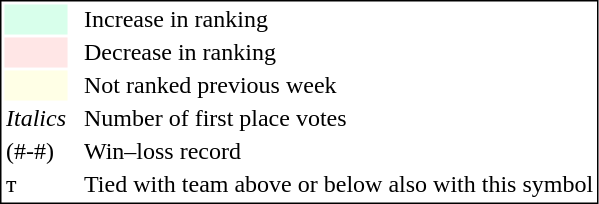<table style="border:1px solid black;">
<tr>
<td style="background:#D8FFEB; width:20px;"></td>
<td> </td>
<td>Increase in ranking</td>
</tr>
<tr>
<td style="background:#FFE6E6; width:20px;"></td>
<td> </td>
<td>Decrease in ranking</td>
</tr>
<tr>
<td style="background:#FFFFE6; width:20px;"></td>
<td> </td>
<td>Not ranked previous week</td>
</tr>
<tr>
<td><em>Italics</em></td>
<td> </td>
<td>Number of first place votes</td>
</tr>
<tr>
<td>(#-#)</td>
<td> </td>
<td>Win–loss record</td>
</tr>
<tr>
<td>т</td>
<td></td>
<td>Tied with team above or below also with this symbol</td>
</tr>
</table>
